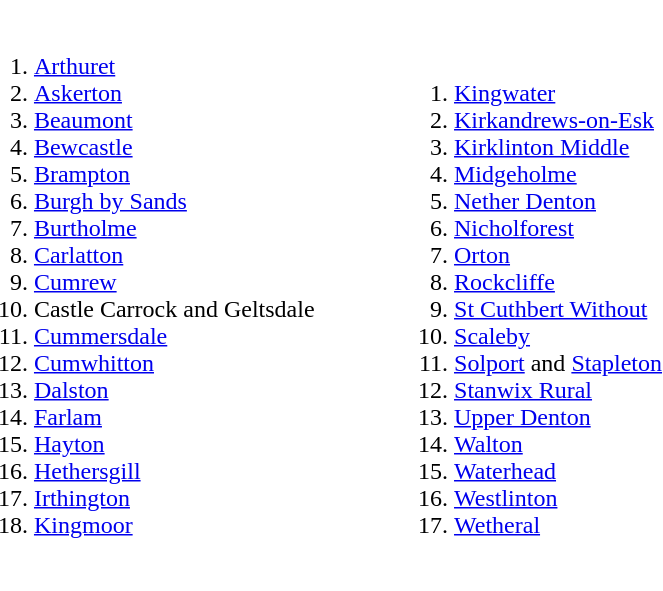<table class="toccolours" style="margin:0 auto;">
<tr>
<td style="padding-right:1em;"><ol><br><li><a href='#'>Arthuret</a></li>
<li><a href='#'>Askerton</a></li>
<li><a href='#'>Beaumont</a></li>
<li><a href='#'>Bewcastle</a></li>
<li><a href='#'>Brampton</a></li>
<li><a href='#'>Burgh by Sands</a></li>
<li><a href='#'>Burtholme</a></li>
<li><a href='#'>Carlatton</a></li>
<li><a href='#'>Cumrew</a></li>
<li>Castle Carrock and Geltsdale</li>
<li><a href='#'>Cummersdale</a></li>
<li><a href='#'>Cumwhitton</a></li>
<li><a href='#'>Dalston</a></li>
<li><a href='#'>Farlam</a></li>
<li><a href='#'>Hayton</a></li>
<li><a href='#'>Hethersgill</a></li>
<li><a href='#'>Irthington</a></li>
<li><a href='#'>Kingmoor</a></li><br></ol></td>
<td style="background:#FFF; padding:0 1em;" class="toccolours"></td>
<td><ol><br><li><a href='#'>Kingwater</a></li>
<li><a href='#'>Kirkandrews-on-Esk</a></li>
<li><a href='#'>Kirklinton Middle</a></li>
<li><a href='#'>Midgeholme</a></li>
<li><a href='#'>Nether Denton</a></li>
<li><a href='#'>Nicholforest</a></li>
<li><a href='#'>Orton</a></li>
<li><a href='#'>Rockcliffe</a></li>
<li><a href='#'>St Cuthbert Without</a></li>
<li><a href='#'>Scaleby</a></li>
<li><a href='#'>Solport</a> and <a href='#'>Stapleton</a></li>
<li><a href='#'>Stanwix Rural</a></li>
<li><a href='#'>Upper Denton</a></li>
<li><a href='#'>Walton</a></li>
<li><a href='#'>Waterhead</a></li>
<li><a href='#'>Westlinton</a></li>
<li><a href='#'>Wetheral</a></li>
</ol></td>
</tr>
<tr>
<td></td>
</tr>
</table>
